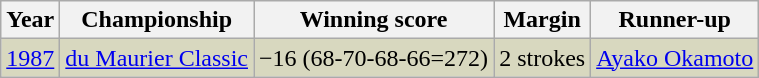<table class="wikitable">
<tr>
<th>Year</th>
<th>Championship</th>
<th>Winning score</th>
<th>Margin</th>
<th>Runner-up</th>
</tr>
<tr style="background:#D8D8BF;">
<td><a href='#'>1987</a></td>
<td><a href='#'>du Maurier Classic</a></td>
<td>−16 (68-70-68-66=272)</td>
<td>2 strokes</td>
<td> <a href='#'>Ayako Okamoto</a></td>
</tr>
</table>
